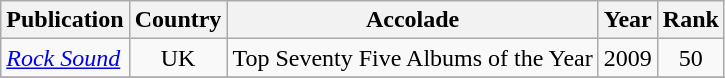<table class="wikitable sortable">
<tr>
<th>Publication</th>
<th>Country</th>
<th>Accolade</th>
<th>Year</th>
<th>Rank</th>
</tr>
<tr>
<td><em><a href='#'>Rock Sound</a></em></td>
<td align="center">UK</td>
<td>Top Seventy Five Albums of the Year</td>
<td>2009</td>
<td align="center">50</td>
</tr>
<tr>
</tr>
</table>
